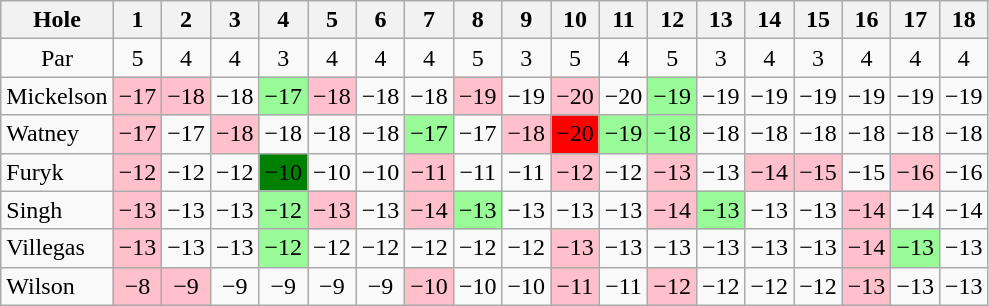<table class="wikitable" style="text-align:center">
<tr>
<th>Hole</th>
<th>1</th>
<th>2</th>
<th>3</th>
<th>4</th>
<th>5</th>
<th>6</th>
<th>7</th>
<th>8</th>
<th>9</th>
<th>10</th>
<th>11</th>
<th>12</th>
<th>13</th>
<th>14</th>
<th>15</th>
<th>16</th>
<th>17</th>
<th>18</th>
</tr>
<tr>
<td>Par</td>
<td>5</td>
<td>4</td>
<td>4</td>
<td>3</td>
<td>4</td>
<td>4</td>
<td>4</td>
<td>5</td>
<td>3</td>
<td>5</td>
<td>4</td>
<td>5</td>
<td>3</td>
<td>4</td>
<td>3</td>
<td>4</td>
<td>4</td>
<td>4</td>
</tr>
<tr>
<td align=left> Mickelson</td>
<td style="background: Pink;">−17</td>
<td style="background: Pink;">−18</td>
<td>−18</td>
<td style="background: PaleGreen;">−17</td>
<td style="background: Pink;">−18</td>
<td>−18</td>
<td>−18</td>
<td style="background: Pink;">−19</td>
<td>−19</td>
<td style="background: Pink;">−20</td>
<td>−20</td>
<td style="background: PaleGreen;">−19</td>
<td>−19</td>
<td>−19</td>
<td>−19</td>
<td>−19</td>
<td>−19</td>
<td>−19</td>
</tr>
<tr>
<td align=left> Watney</td>
<td style="background: Pink;">−17</td>
<td>−17</td>
<td style="background: Pink;">−18</td>
<td>−18</td>
<td>−18</td>
<td>−18</td>
<td style="background: PaleGreen;">−17</td>
<td>−17</td>
<td style="background: Pink;">−18</td>
<td style="background: Red;">−20</td>
<td style="background: PaleGreen;">−19</td>
<td style="background: PaleGreen;">−18</td>
<td>−18</td>
<td>−18</td>
<td>−18</td>
<td>−18</td>
<td>−18</td>
<td>−18</td>
</tr>
<tr>
<td align=left> Furyk</td>
<td style="background: Pink;">−12</td>
<td>−12</td>
<td>−12</td>
<td style="background: Green;">−10</td>
<td>−10</td>
<td>−10</td>
<td style="background: Pink;">−11</td>
<td>−11</td>
<td>−11</td>
<td style="background: Pink;">−12</td>
<td>−12</td>
<td style="background: Pink;">−13</td>
<td>−13</td>
<td style="background: Pink;">−14</td>
<td style="background: Pink;">−15</td>
<td>−15</td>
<td style="background: Pink;">−16</td>
<td>−16</td>
</tr>
<tr>
<td align=left> Singh</td>
<td style="background: Pink;">−13</td>
<td>−13</td>
<td>−13</td>
<td style="background: PaleGreen;">−12</td>
<td style="background: Pink;">−13</td>
<td>−13</td>
<td style="background: Pink;">−14</td>
<td style="background: PaleGreen;">−13</td>
<td>−13</td>
<td>−13</td>
<td>−13</td>
<td style="background: Pink;">−14</td>
<td style="background: PaleGreen;">−13</td>
<td>−13</td>
<td>−13</td>
<td style="background: Pink;">−14</td>
<td>−14</td>
<td>−14</td>
</tr>
<tr>
<td align=left> Villegas</td>
<td style="background: Pink;">−13</td>
<td>−13</td>
<td>−13</td>
<td style="background: PaleGreen;">−12</td>
<td>−12</td>
<td>−12</td>
<td>−12</td>
<td>−12</td>
<td>−12</td>
<td style="background: Pink;">−13</td>
<td>−13</td>
<td>−13</td>
<td>−13</td>
<td>−13</td>
<td>−13</td>
<td style="background: Pink;">−14</td>
<td style="background: PaleGreen;">−13</td>
<td>−13</td>
</tr>
<tr>
<td align=left> Wilson</td>
<td style="background: Pink;">−8</td>
<td style="background: Pink;">−9</td>
<td>−9</td>
<td>−9</td>
<td>−9</td>
<td>−9</td>
<td style="background: Pink;">−10</td>
<td>−10</td>
<td>−10</td>
<td style="background: Pink;">−11</td>
<td>−11</td>
<td style="background: Pink;">−12</td>
<td>−12</td>
<td>−12</td>
<td>−12</td>
<td style="background: Pink;">−13</td>
<td>−13</td>
<td>−13</td>
</tr>
</table>
